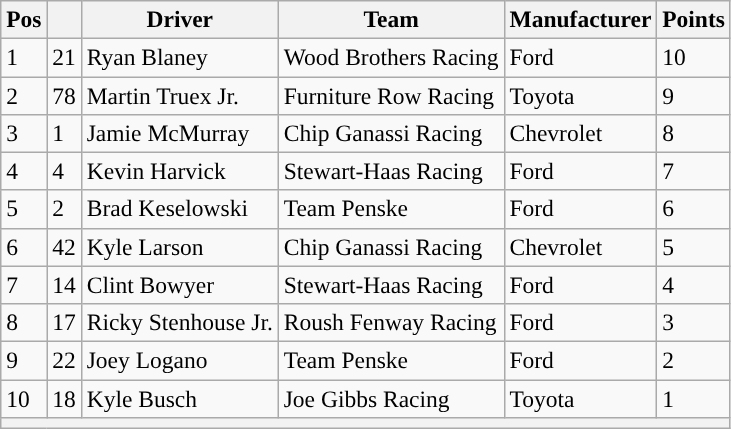<table class="wikitable" style="font-size:98%">
<tr>
<th>Pos</th>
<th></th>
<th>Driver</th>
<th>Team</th>
<th>Manufacturer</th>
<th>Points</th>
</tr>
<tr>
<td>1</td>
<td>21</td>
<td>Ryan Blaney</td>
<td>Wood Brothers Racing</td>
<td>Ford</td>
<td>10</td>
</tr>
<tr>
<td>2</td>
<td>78</td>
<td>Martin Truex Jr.</td>
<td>Furniture Row Racing</td>
<td>Toyota</td>
<td>9</td>
</tr>
<tr>
<td>3</td>
<td>1</td>
<td>Jamie McMurray</td>
<td>Chip Ganassi Racing</td>
<td>Chevrolet</td>
<td>8</td>
</tr>
<tr>
<td>4</td>
<td>4</td>
<td>Kevin Harvick</td>
<td>Stewart-Haas Racing</td>
<td>Ford</td>
<td>7</td>
</tr>
<tr>
<td>5</td>
<td>2</td>
<td>Brad Keselowski</td>
<td>Team Penske</td>
<td>Ford</td>
<td>6</td>
</tr>
<tr>
<td>6</td>
<td>42</td>
<td>Kyle Larson</td>
<td>Chip Ganassi Racing</td>
<td>Chevrolet</td>
<td>5</td>
</tr>
<tr>
<td>7</td>
<td>14</td>
<td>Clint Bowyer</td>
<td>Stewart-Haas Racing</td>
<td>Ford</td>
<td>4</td>
</tr>
<tr>
<td>8</td>
<td>17</td>
<td>Ricky Stenhouse Jr.</td>
<td>Roush Fenway Racing</td>
<td>Ford</td>
<td>3</td>
</tr>
<tr>
<td>9</td>
<td>22</td>
<td>Joey Logano</td>
<td>Team Penske</td>
<td>Ford</td>
<td>2</td>
</tr>
<tr>
<td>10</td>
<td>18</td>
<td>Kyle Busch</td>
<td>Joe Gibbs Racing</td>
<td>Toyota</td>
<td>1</td>
</tr>
<tr>
<th colspan="6"></th>
</tr>
</table>
